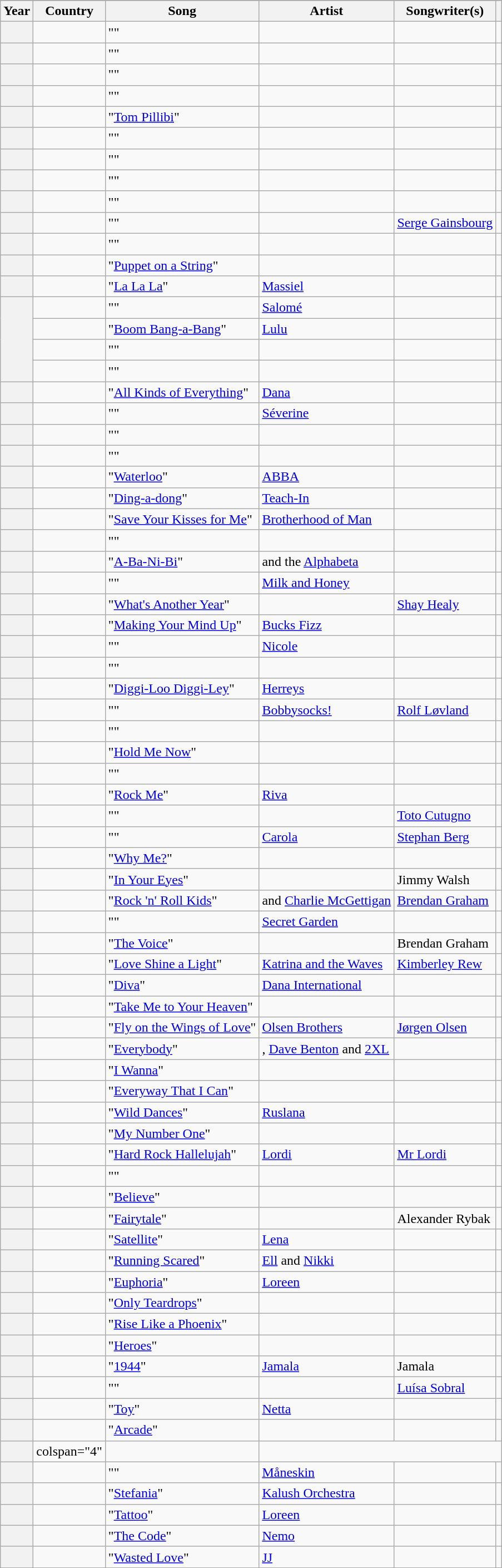<table class="wikitable sortable">
<tr>
</tr>
<tr>
<th scope="col" class="autorowspan">Year</th>
<th scope="col" class="autorowspan">Country</th>
<th scope="col" class="autorowspan">Song</th>
<th scope="col" class="autorowspan">Artist</th>
<th scope="col" class="unsortable">Songwriter(s)</th>
<th scope="col" class="unsortable"></th>
</tr>
<tr>
<th scope="row"></th>
<td></td>
<td>""</td>
<td></td>
<td></td>
<td></td>
</tr>
<tr>
<th scope="row"></th>
<td></td>
<td>""</td>
<td></td>
<td></td>
<td></td>
</tr>
<tr>
<th scope="row"></th>
<td></td>
<td>""</td>
<td></td>
<td></td>
<td></td>
</tr>
<tr>
<th scope="row"></th>
<td></td>
<td>""</td>
<td></td>
<td></td>
<td></td>
</tr>
<tr>
<th scope="row"></th>
<td></td>
<td>"<a href='#'>Tom Pillibi</a>"</td>
<td></td>
<td></td>
<td></td>
</tr>
<tr>
<th scope="row"></th>
<td></td>
<td>""</td>
<td></td>
<td></td>
<td></td>
</tr>
<tr>
<th scope="row"></th>
<td></td>
<td>""</td>
<td></td>
<td></td>
<td></td>
</tr>
<tr>
<th scope="row"></th>
<td></td>
<td>""</td>
<td></td>
<td></td>
<td></td>
</tr>
<tr>
<th scope="row"></th>
<td></td>
<td>""</td>
<td></td>
<td></td>
<td></td>
</tr>
<tr>
<th scope="row"></th>
<td></td>
<td>""</td>
<td></td>
<td><a href='#'>Serge Gainsbourg</a></td>
<td></td>
</tr>
<tr>
<th scope="row"></th>
<td></td>
<td>""</td>
<td></td>
<td></td>
<td></td>
</tr>
<tr>
<th scope="row"></th>
<td></td>
<td>"<a href='#'>Puppet on a String</a>"</td>
<td></td>
<td></td>
<td></td>
</tr>
<tr>
<th scope="row"></th>
<td></td>
<td>"<a href='#'>La La La</a>"</td>
<td><a href='#'>Massiel</a></td>
<td></td>
<td></td>
</tr>
<tr>
<th rowspan="4" scope="row"></th>
<td></td>
<td>""</td>
<td><a href='#'>Salomé</a></td>
<td></td>
<td></td>
</tr>
<tr>
<td></td>
<td>"<a href='#'>Boom Bang-a-Bang</a>"</td>
<td><a href='#'>Lulu</a></td>
<td></td>
<td></td>
</tr>
<tr>
<td></td>
<td>""</td>
<td></td>
<td></td>
<td></td>
</tr>
<tr>
<td></td>
<td>""</td>
<td></td>
<td></td>
<td></td>
</tr>
<tr>
<th scope="row"></th>
<td></td>
<td>"<a href='#'>All Kinds of Everything</a>"</td>
<td><a href='#'>Dana</a></td>
<td></td>
<td></td>
</tr>
<tr>
<th scope="row"></th>
<td></td>
<td>""</td>
<td><a href='#'>Séverine</a></td>
<td></td>
<td></td>
</tr>
<tr>
<th scope="row"></th>
<td></td>
<td>""</td>
<td></td>
<td></td>
<td></td>
</tr>
<tr>
<th scope="row"></th>
<td></td>
<td>""</td>
<td></td>
<td></td>
<td></td>
</tr>
<tr>
<th scope="row"></th>
<td></td>
<td>"<a href='#'>Waterloo</a>"</td>
<td><a href='#'>ABBA</a></td>
<td></td>
<td></td>
</tr>
<tr>
<th scope="row"></th>
<td></td>
<td>"<a href='#'>Ding-a-dong</a>"</td>
<td><a href='#'>Teach-In</a></td>
<td></td>
<td></td>
</tr>
<tr>
<th scope="row"></th>
<td></td>
<td>"<a href='#'>Save Your Kisses for Me</a>"</td>
<td><a href='#'>Brotherhood of Man</a></td>
<td></td>
<td></td>
</tr>
<tr>
<th scope="row"></th>
<td></td>
<td>""</td>
<td></td>
<td></td>
<td></td>
</tr>
<tr>
<th scope="row"></th>
<td></td>
<td>"<a href='#'>A-Ba-Ni-Bi</a>" </td>
<td> and the <a href='#'>Alphabeta</a></td>
<td></td>
<td></td>
</tr>
<tr>
<th scope="row"></th>
<td></td>
<td>"" </td>
<td><a href='#'>Milk and Honey</a></td>
<td></td>
<td></td>
</tr>
<tr>
<th scope="row"></th>
<td></td>
<td>"<a href='#'>What's Another Year</a>"</td>
<td></td>
<td><a href='#'>Shay Healy</a></td>
<td></td>
</tr>
<tr>
<th scope="row"></th>
<td></td>
<td>"<a href='#'>Making Your Mind Up</a>"</td>
<td><a href='#'>Bucks Fizz</a></td>
<td></td>
<td></td>
</tr>
<tr>
<th scope="row"></th>
<td></td>
<td>""</td>
<td><a href='#'>Nicole</a></td>
<td></td>
<td></td>
</tr>
<tr>
<th scope="row"></th>
<td></td>
<td>""</td>
<td></td>
<td></td>
<td></td>
</tr>
<tr>
<th scope="row"></th>
<td></td>
<td>"<a href='#'>Diggi-Loo Diggi-Ley</a>"</td>
<td><a href='#'>Herreys</a></td>
<td></td>
<td></td>
</tr>
<tr>
<th scope="row"></th>
<td></td>
<td>""</td>
<td><a href='#'>Bobbysocks!</a></td>
<td><a href='#'>Rolf Løvland</a></td>
<td></td>
</tr>
<tr>
<th scope="row"></th>
<td></td>
<td>""</td>
<td></td>
<td></td>
<td></td>
</tr>
<tr>
<th scope="row"></th>
<td></td>
<td>"<a href='#'>Hold Me Now</a>"</td>
<td></td>
<td></td>
<td></td>
</tr>
<tr>
<th scope="row"></th>
<td></td>
<td>""</td>
<td></td>
<td></td>
<td></td>
</tr>
<tr>
<th scope="row"></th>
<td></td>
<td>"<a href='#'>Rock Me</a>"</td>
<td><a href='#'>Riva</a></td>
<td></td>
<td></td>
</tr>
<tr>
<th scope="row"></th>
<td></td>
<td>""</td>
<td></td>
<td><a href='#'>Toto Cutugno</a></td>
<td></td>
</tr>
<tr>
<th scope="row"></th>
<td></td>
<td>""</td>
<td><a href='#'>Carola</a></td>
<td><a href='#'>Stephan Berg</a></td>
<td></td>
</tr>
<tr>
<th scope="row"></th>
<td></td>
<td>"<a href='#'>Why Me?</a>"</td>
<td></td>
<td></td>
<td></td>
</tr>
<tr>
<th scope="row"></th>
<td></td>
<td>"<a href='#'>In Your Eyes</a>"</td>
<td></td>
<td>Jimmy Walsh</td>
<td></td>
</tr>
<tr>
<th scope="row"></th>
<td></td>
<td>"<a href='#'>Rock 'n' Roll Kids</a>"</td>
<td> and <a href='#'>Charlie McGettigan</a></td>
<td><a href='#'>Brendan Graham</a></td>
<td></td>
</tr>
<tr>
<th scope="row"></th>
<td></td>
<td>""</td>
<td><a href='#'>Secret Garden</a></td>
<td></td>
<td></td>
</tr>
<tr>
<th scope="row"></th>
<td></td>
<td>"<a href='#'>The Voice</a>"</td>
<td></td>
<td>Brendan Graham</td>
<td></td>
</tr>
<tr>
<th scope="row"></th>
<td></td>
<td>"<a href='#'>Love Shine a Light</a>"</td>
<td><a href='#'>Katrina and the Waves</a></td>
<td><a href='#'>Kimberley Rew</a></td>
<td></td>
</tr>
<tr>
<th scope="row"></th>
<td></td>
<td>"<a href='#'>Diva</a>" </td>
<td><a href='#'>Dana International</a></td>
<td></td>
<td></td>
</tr>
<tr>
<th scope="row"></th>
<td></td>
<td>"<a href='#'>Take Me to Your Heaven</a>"</td>
<td></td>
<td></td>
<td></td>
</tr>
<tr>
<th scope="row"></th>
<td></td>
<td>"<a href='#'>Fly on the Wings of Love</a>"</td>
<td><a href='#'>Olsen Brothers</a></td>
<td><a href='#'>Jørgen Olsen</a></td>
<td></td>
</tr>
<tr>
<th scope="row"></th>
<td></td>
<td>"<a href='#'>Everybody</a>"</td>
<td>, <a href='#'>Dave Benton</a> and <a href='#'>2XL</a></td>
<td></td>
<td></td>
</tr>
<tr>
<th scope="row"></th>
<td></td>
<td>"<a href='#'>I Wanna</a>"</td>
<td></td>
<td></td>
<td></td>
</tr>
<tr>
<th scope="row"></th>
<td></td>
<td>"<a href='#'>Everyway That I Can</a>"</td>
<td></td>
<td></td>
<td></td>
</tr>
<tr>
<th scope="row"></th>
<td></td>
<td>"<a href='#'>Wild Dances</a>"</td>
<td><a href='#'>Ruslana</a></td>
<td></td>
<td></td>
</tr>
<tr>
<th scope="row"></th>
<td></td>
<td>"<a href='#'>My Number One</a>"</td>
<td></td>
<td></td>
<td></td>
</tr>
<tr>
<th scope="row"></th>
<td></td>
<td>"<a href='#'>Hard Rock Hallelujah</a>"</td>
<td><a href='#'>Lordi</a></td>
<td><a href='#'>Mr Lordi</a></td>
<td></td>
</tr>
<tr>
<th scope="row"></th>
<td></td>
<td>"" </td>
<td></td>
<td></td>
<td></td>
</tr>
<tr>
<th scope="row"></th>
<td></td>
<td>"<a href='#'>Believe</a>"</td>
<td></td>
<td></td>
<td></td>
</tr>
<tr>
<th scope="row"></th>
<td></td>
<td>"<a href='#'>Fairytale</a>"</td>
<td></td>
<td>Alexander Rybak</td>
<td></td>
</tr>
<tr>
<th scope="row"></th>
<td></td>
<td>"<a href='#'>Satellite</a>"</td>
<td><a href='#'>Lena</a></td>
<td></td>
<td></td>
</tr>
<tr>
<th scope="row"></th>
<td></td>
<td>"<a href='#'>Running Scared</a>"</td>
<td><a href='#'>Ell</a> and <a href='#'>Nikki</a></td>
<td></td>
<td></td>
</tr>
<tr>
<th scope="row"></th>
<td></td>
<td>"<a href='#'>Euphoria</a>"</td>
<td><a href='#'>Loreen</a></td>
<td></td>
<td></td>
</tr>
<tr>
<th scope="row"></th>
<td></td>
<td>"<a href='#'>Only Teardrops</a>"</td>
<td></td>
<td></td>
<td></td>
</tr>
<tr>
<th scope="row"></th>
<td></td>
<td>"<a href='#'>Rise Like a Phoenix</a>"</td>
<td></td>
<td></td>
<td></td>
</tr>
<tr>
<th scope="row"></th>
<td></td>
<td>"<a href='#'>Heroes</a>"</td>
<td></td>
<td></td>
<td></td>
</tr>
<tr>
<th scope="row"></th>
<td></td>
<td>"<a href='#'>1944</a>"</td>
<td><a href='#'>Jamala</a></td>
<td>Jamala</td>
<td></td>
</tr>
<tr>
<th scope="row"></th>
<td></td>
<td>""</td>
<td></td>
<td><a href='#'>Luísa Sobral</a></td>
<td></td>
</tr>
<tr>
<th scope="row"></th>
<td></td>
<td>"<a href='#'>Toy</a>"</td>
<td><a href='#'>Netta</a></td>
<td></td>
<td></td>
</tr>
<tr>
<th scope="row"></th>
<td></td>
<td>"<a href='#'>Arcade</a>"</td>
<td></td>
<td></td>
<td></td>
</tr>
<tr class="sortbottom">
<th scope="row"></th>
<td>colspan="4" </td>
<td></td>
</tr>
<tr>
<th scope="row"></th>
<td></td>
<td>""</td>
<td><a href='#'>Måneskin</a></td>
<td></td>
<td></td>
</tr>
<tr>
<th scope="row"></th>
<td></td>
<td>"<a href='#'>Stefania</a>" </td>
<td><a href='#'>Kalush Orchestra</a></td>
<td></td>
<td></td>
</tr>
<tr>
<th scope="row"></th>
<td></td>
<td>"<a href='#'>Tattoo</a>"</td>
<td><a href='#'>Loreen</a></td>
<td></td>
<td></td>
</tr>
<tr>
<th scope="row"></th>
<td></td>
<td>"<a href='#'>The Code</a>"</td>
<td><a href='#'>Nemo</a></td>
<td></td>
<td></td>
</tr>
<tr>
<th scope="row"></th>
<td></td>
<td>"<a href='#'>Wasted Love</a>"</td>
<td><a href='#'>JJ</a></td>
<td></td>
<td></td>
</tr>
</table>
